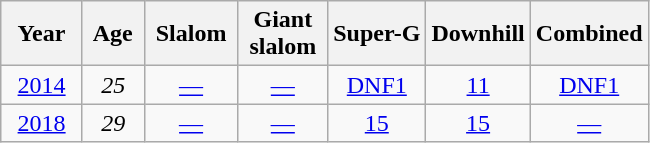<table class=wikitable style="text-align:center">
<tr>
<th>  Year  </th>
<th> Age </th>
<th> Slalom </th>
<th> Giant <br> slalom </th>
<th>Super-G</th>
<th>Downhill</th>
<th>Combined</th>
</tr>
<tr>
<td><a href='#'>2014</a></td>
<td><em>25</em></td>
<td><a href='#'>—</a></td>
<td><a href='#'>—</a></td>
<td><a href='#'>DNF1</a></td>
<td><a href='#'>11</a></td>
<td><a href='#'>DNF1</a></td>
</tr>
<tr>
<td><a href='#'>2018</a></td>
<td><em>29</em></td>
<td><a href='#'>—</a></td>
<td><a href='#'>—</a></td>
<td><a href='#'>15</a></td>
<td><a href='#'>15</a></td>
<td><a href='#'>—</a></td>
</tr>
</table>
